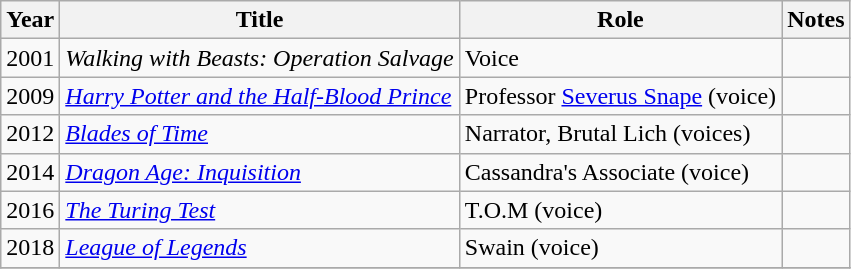<table class="wikitable">
<tr>
<th>Year</th>
<th>Title</th>
<th>Role</th>
<th>Notes</th>
</tr>
<tr>
<td>2001</td>
<td><em>Walking with Beasts: Operation Salvage</em></td>
<td>Voice</td>
<td></td>
</tr>
<tr>
<td>2009</td>
<td><em><a href='#'>Harry Potter and the Half-Blood Prince</a></em></td>
<td>Professor <a href='#'>Severus Snape</a> (voice)</td>
<td></td>
</tr>
<tr>
<td>2012</td>
<td><em><a href='#'>Blades of Time</a></em></td>
<td>Narrator, Brutal Lich (voices)</td>
<td></td>
</tr>
<tr>
<td>2014</td>
<td><em><a href='#'>Dragon Age: Inquisition</a></em></td>
<td>Cassandra's Associate (voice)</td>
<td></td>
</tr>
<tr>
<td>2016</td>
<td><em><a href='#'>The Turing Test</a></em></td>
<td>T.O.M (voice)</td>
<td></td>
</tr>
<tr>
<td>2018</td>
<td><em><a href='#'>League of Legends</a></em></td>
<td>Swain (voice)</td>
<td></td>
</tr>
<tr>
</tr>
</table>
